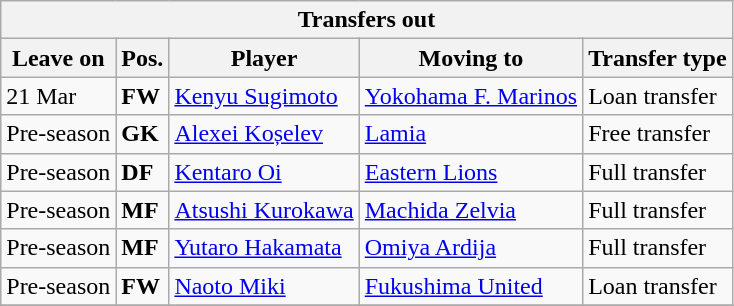<table class="wikitable sortable" style=“text-align:left;>
<tr>
<th colspan="5">Transfers out</th>
</tr>
<tr>
<th>Leave on</th>
<th>Pos.</th>
<th>Player</th>
<th>Moving to</th>
<th>Transfer type</th>
</tr>
<tr>
<td>21 Mar</td>
<td><strong>FW</strong></td>
<td> <a href='#'>Kenyu Sugimoto</a></td>
<td> <a href='#'>Yokohama F. Marinos</a></td>
<td>Loan transfer</td>
</tr>
<tr>
<td>Pre-season</td>
<td><strong>GK</strong></td>
<td> <a href='#'>Alexei Koșelev</a></td>
<td> <a href='#'>Lamia</a></td>
<td>Free transfer</td>
</tr>
<tr>
<td>Pre-season</td>
<td><strong>DF</strong></td>
<td> <a href='#'>Kentaro Oi</a></td>
<td> <a href='#'>Eastern Lions</a></td>
<td>Full transfer</td>
</tr>
<tr>
<td>Pre-season</td>
<td><strong>MF</strong></td>
<td> <a href='#'>Atsushi Kurokawa</a></td>
<td> <a href='#'>Machida Zelvia</a></td>
<td>Full transfer</td>
</tr>
<tr>
<td>Pre-season</td>
<td><strong>MF</strong></td>
<td> <a href='#'>Yutaro Hakamata</a></td>
<td> <a href='#'>Omiya Ardija</a></td>
<td>Full transfer</td>
</tr>
<tr>
<td>Pre-season</td>
<td><strong>FW</strong></td>
<td> <a href='#'>Naoto Miki</a></td>
<td> <a href='#'>Fukushima United</a></td>
<td>Loan transfer</td>
</tr>
<tr>
</tr>
</table>
